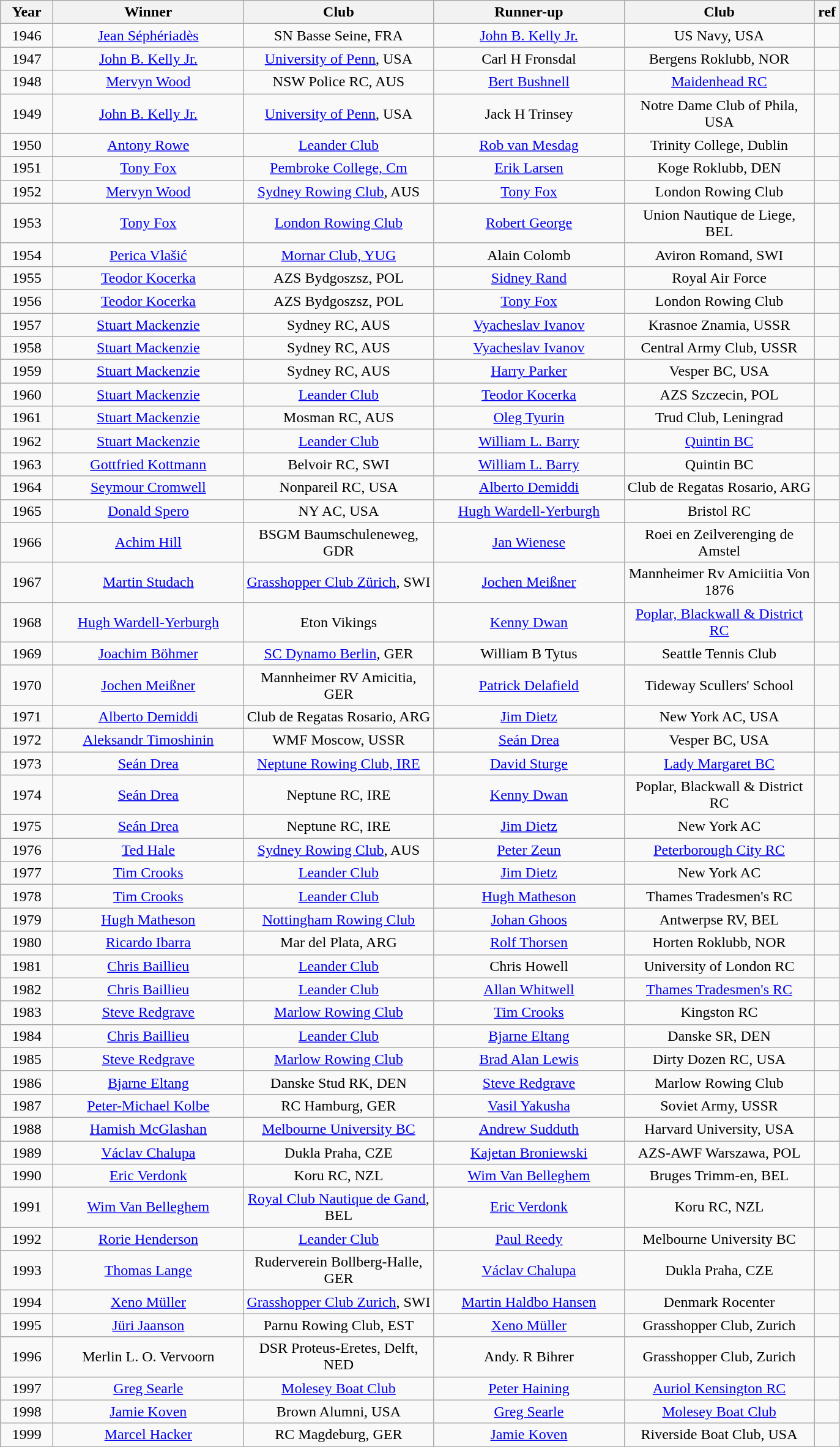<table class="wikitable" style="text-align:center">
<tr>
<th width=50>Year</th>
<th width=200>Winner</th>
<th width=200>Club</th>
<th width=200>Runner-up</th>
<th width=200>Club</th>
<th width=20>ref</th>
</tr>
<tr>
<td>1946</td>
<td><a href='#'>Jean Séphériadès</a></td>
<td>SN Basse Seine, FRA</td>
<td><a href='#'>John B. Kelly Jr.</a></td>
<td>US Navy, USA</td>
<td></td>
</tr>
<tr>
<td>1947</td>
<td><a href='#'>John B. Kelly Jr.</a></td>
<td><a href='#'>University of Penn</a>, USA</td>
<td>Carl H Fronsdal</td>
<td>Bergens Roklubb, NOR</td>
<td></td>
</tr>
<tr>
<td>1948</td>
<td><a href='#'>Mervyn Wood</a></td>
<td>NSW Police RC, AUS</td>
<td><a href='#'>Bert Bushnell</a></td>
<td><a href='#'>Maidenhead RC</a></td>
<td></td>
</tr>
<tr>
<td>1949</td>
<td><a href='#'>John B. Kelly Jr.</a></td>
<td><a href='#'>University of Penn</a>, USA</td>
<td>Jack H Trinsey</td>
<td>Notre Dame Club of Phila, USA</td>
<td></td>
</tr>
<tr>
<td>1950</td>
<td><a href='#'>Antony Rowe</a></td>
<td><a href='#'>Leander Club</a></td>
<td><a href='#'>Rob van Mesdag</a></td>
<td>Trinity College, Dublin</td>
<td></td>
</tr>
<tr>
<td>1951</td>
<td><a href='#'>Tony Fox</a></td>
<td><a href='#'>Pembroke College, Cm</a></td>
<td><a href='#'>Erik Larsen</a></td>
<td>Koge Roklubb, DEN</td>
<td></td>
</tr>
<tr>
<td>1952</td>
<td><a href='#'>Mervyn Wood</a></td>
<td><a href='#'>Sydney Rowing Club</a>, AUS</td>
<td><a href='#'>Tony Fox</a></td>
<td>London Rowing Club</td>
<td></td>
</tr>
<tr>
<td>1953</td>
<td><a href='#'>Tony Fox</a></td>
<td><a href='#'>London Rowing Club</a></td>
<td><a href='#'>Robert George</a></td>
<td>Union Nautique de Liege, BEL</td>
<td></td>
</tr>
<tr>
<td>1954</td>
<td><a href='#'>Perica Vlašić</a></td>
<td><a href='#'>Mornar Club, YUG</a></td>
<td>Alain Colomb</td>
<td>Aviron Romand, SWI</td>
<td></td>
</tr>
<tr>
<td>1955</td>
<td><a href='#'>Teodor Kocerka</a></td>
<td>AZS Bydgoszsz, POL</td>
<td><a href='#'>Sidney Rand</a></td>
<td>Royal Air Force</td>
<td></td>
</tr>
<tr>
<td>1956</td>
<td><a href='#'>Teodor Kocerka</a></td>
<td>AZS Bydgoszsz, POL</td>
<td><a href='#'>Tony Fox</a></td>
<td>London Rowing Club</td>
<td></td>
</tr>
<tr>
<td>1957</td>
<td><a href='#'>Stuart Mackenzie</a></td>
<td>Sydney RC, AUS</td>
<td><a href='#'>Vyacheslav Ivanov</a></td>
<td>Krasnoe Znamia, USSR</td>
<td></td>
</tr>
<tr>
<td>1958</td>
<td><a href='#'>Stuart Mackenzie</a></td>
<td>Sydney RC, AUS</td>
<td><a href='#'>Vyacheslav Ivanov</a></td>
<td>Central Army Club, USSR</td>
<td></td>
</tr>
<tr>
<td>1959</td>
<td><a href='#'>Stuart Mackenzie</a></td>
<td>Sydney RC, AUS</td>
<td><a href='#'>Harry Parker</a></td>
<td>Vesper BC, USA</td>
<td></td>
</tr>
<tr>
<td>1960</td>
<td><a href='#'>Stuart Mackenzie</a></td>
<td><a href='#'>Leander Club</a></td>
<td><a href='#'>Teodor Kocerka</a></td>
<td>AZS Szczecin, POL</td>
<td></td>
</tr>
<tr>
<td>1961</td>
<td><a href='#'>Stuart Mackenzie</a></td>
<td>Mosman RC, AUS</td>
<td><a href='#'>Oleg Tyurin</a></td>
<td>Trud Club, Leningrad</td>
<td></td>
</tr>
<tr>
<td>1962</td>
<td><a href='#'>Stuart Mackenzie</a></td>
<td><a href='#'>Leander Club</a></td>
<td><a href='#'>William L. Barry</a></td>
<td><a href='#'>Quintin BC</a></td>
<td></td>
</tr>
<tr>
<td>1963</td>
<td><a href='#'>Gottfried Kottmann</a></td>
<td>Belvoir RC, SWI</td>
<td><a href='#'>William L. Barry</a></td>
<td>Quintin BC</td>
<td></td>
</tr>
<tr>
<td>1964</td>
<td><a href='#'>Seymour Cromwell</a></td>
<td>Nonpareil RC, USA</td>
<td><a href='#'>Alberto Demiddi</a></td>
<td>Club de Regatas Rosario, ARG</td>
<td></td>
</tr>
<tr>
<td>1965</td>
<td><a href='#'>Donald Spero</a></td>
<td>NY AC, USA</td>
<td><a href='#'>Hugh Wardell-Yerburgh</a></td>
<td>Bristol RC</td>
<td></td>
</tr>
<tr>
<td>1966</td>
<td><a href='#'>Achim Hill</a></td>
<td>BSGM Baumschuleneweg, GDR</td>
<td><a href='#'>Jan Wienese</a></td>
<td>Roei en Zeilverenging de Amstel</td>
<td></td>
</tr>
<tr>
<td>1967</td>
<td><a href='#'>Martin Studach</a></td>
<td><a href='#'>Grasshopper Club Zürich</a>, SWI</td>
<td><a href='#'>Jochen Meißner</a></td>
<td>Mannheimer Rv Amiciitia Von 1876</td>
<td></td>
</tr>
<tr>
<td>1968</td>
<td><a href='#'>Hugh Wardell-Yerburgh</a></td>
<td>Eton Vikings</td>
<td><a href='#'>Kenny Dwan</a></td>
<td><a href='#'>Poplar, Blackwall & District RC</a></td>
<td></td>
</tr>
<tr>
<td>1969</td>
<td><a href='#'>Joachim Böhmer</a></td>
<td><a href='#'>SC Dynamo Berlin</a>, GER</td>
<td>William B Tytus</td>
<td>Seattle Tennis Club</td>
<td></td>
</tr>
<tr>
<td>1970</td>
<td><a href='#'>Jochen Meißner</a></td>
<td>Mannheimer RV Amicitia, GER</td>
<td><a href='#'>Patrick Delafield</a></td>
<td>Tideway Scullers' School</td>
<td></td>
</tr>
<tr>
<td>1971</td>
<td><a href='#'>Alberto Demiddi</a></td>
<td>Club de Regatas Rosario, ARG</td>
<td><a href='#'>Jim Dietz</a></td>
<td>New York AC, USA</td>
<td></td>
</tr>
<tr>
<td>1972</td>
<td><a href='#'>Aleksandr Timoshinin</a></td>
<td>WMF Moscow, USSR</td>
<td><a href='#'>Seán Drea</a></td>
<td>Vesper BC, USA</td>
<td></td>
</tr>
<tr>
<td>1973</td>
<td><a href='#'>Seán Drea</a></td>
<td><a href='#'>Neptune Rowing Club, IRE</a></td>
<td><a href='#'>David Sturge</a></td>
<td><a href='#'>Lady Margaret BC</a></td>
<td></td>
</tr>
<tr>
<td>1974</td>
<td><a href='#'>Seán Drea</a></td>
<td>Neptune RC, IRE</td>
<td><a href='#'>Kenny Dwan</a></td>
<td>Poplar, Blackwall & District RC</td>
<td></td>
</tr>
<tr>
<td>1975</td>
<td><a href='#'>Seán Drea</a></td>
<td>Neptune RC, IRE</td>
<td><a href='#'>Jim Dietz</a></td>
<td>New York AC</td>
<td></td>
</tr>
<tr>
<td>1976</td>
<td><a href='#'>Ted Hale</a></td>
<td><a href='#'>Sydney Rowing Club</a>, AUS</td>
<td><a href='#'>Peter Zeun</a></td>
<td><a href='#'>Peterborough City RC</a></td>
<td></td>
</tr>
<tr>
<td>1977</td>
<td><a href='#'>Tim Crooks</a></td>
<td><a href='#'>Leander Club</a></td>
<td><a href='#'>Jim Dietz</a></td>
<td>New York AC</td>
<td></td>
</tr>
<tr>
<td>1978</td>
<td><a href='#'>Tim Crooks</a></td>
<td><a href='#'>Leander Club</a></td>
<td><a href='#'>Hugh Matheson</a></td>
<td>Thames Tradesmen's RC</td>
<td></td>
</tr>
<tr>
<td>1979</td>
<td><a href='#'>Hugh Matheson</a></td>
<td><a href='#'>Nottingham Rowing Club</a></td>
<td><a href='#'>Johan Ghoos</a></td>
<td>Antwerpse RV, BEL</td>
<td></td>
</tr>
<tr>
<td>1980</td>
<td><a href='#'>Ricardo Ibarra</a></td>
<td>Mar del Plata, ARG</td>
<td><a href='#'>Rolf Thorsen</a></td>
<td>Horten Roklubb, NOR</td>
<td></td>
</tr>
<tr>
<td>1981</td>
<td><a href='#'>Chris Baillieu</a></td>
<td><a href='#'>Leander Club</a></td>
<td>Chris Howell</td>
<td>University of London RC</td>
<td></td>
</tr>
<tr>
<td>1982</td>
<td><a href='#'>Chris Baillieu</a></td>
<td><a href='#'>Leander Club</a></td>
<td><a href='#'>Allan Whitwell</a></td>
<td><a href='#'>Thames Tradesmen's RC</a></td>
<td></td>
</tr>
<tr>
<td>1983</td>
<td><a href='#'>Steve Redgrave</a></td>
<td><a href='#'>Marlow Rowing Club</a></td>
<td><a href='#'>Tim Crooks</a></td>
<td>Kingston RC</td>
<td></td>
</tr>
<tr>
<td>1984</td>
<td><a href='#'>Chris Baillieu</a></td>
<td><a href='#'>Leander Club</a></td>
<td><a href='#'>Bjarne Eltang</a></td>
<td>Danske SR, DEN</td>
<td></td>
</tr>
<tr>
<td>1985</td>
<td><a href='#'>Steve Redgrave</a></td>
<td><a href='#'>Marlow Rowing Club</a></td>
<td><a href='#'>Brad Alan Lewis</a></td>
<td>Dirty Dozen RC, USA</td>
<td></td>
</tr>
<tr>
<td>1986</td>
<td><a href='#'>Bjarne Eltang</a></td>
<td>Danske Stud RK, DEN</td>
<td><a href='#'>Steve Redgrave</a></td>
<td>Marlow Rowing Club</td>
<td></td>
</tr>
<tr>
<td>1987</td>
<td><a href='#'>Peter-Michael Kolbe</a></td>
<td>RC Hamburg, GER</td>
<td><a href='#'>Vasil Yakusha</a></td>
<td>Soviet Army, USSR</td>
<td></td>
</tr>
<tr>
<td>1988</td>
<td><a href='#'>Hamish McGlashan</a></td>
<td><a href='#'>Melbourne University BC</a></td>
<td><a href='#'>Andrew Sudduth</a></td>
<td>Harvard University, USA</td>
<td></td>
</tr>
<tr>
<td>1989</td>
<td><a href='#'>Václav Chalupa</a></td>
<td>Dukla Praha, CZE</td>
<td><a href='#'>Kajetan Broniewski</a></td>
<td>AZS-AWF Warszawa, POL</td>
<td></td>
</tr>
<tr>
<td>1990</td>
<td><a href='#'>Eric Verdonk</a></td>
<td>Koru RC, NZL</td>
<td><a href='#'>Wim Van Belleghem</a></td>
<td>Bruges Trimm-en, BEL</td>
<td></td>
</tr>
<tr>
<td>1991</td>
<td><a href='#'>Wim Van Belleghem</a></td>
<td><a href='#'>Royal Club Nautique de Gand</a>, BEL</td>
<td><a href='#'>Eric Verdonk</a></td>
<td>Koru RC, NZL</td>
<td></td>
</tr>
<tr>
<td>1992</td>
<td><a href='#'>Rorie Henderson</a></td>
<td><a href='#'>Leander Club</a></td>
<td><a href='#'>Paul Reedy</a></td>
<td>Melbourne University BC</td>
<td></td>
</tr>
<tr>
<td>1993</td>
<td><a href='#'>Thomas Lange</a></td>
<td>Ruderverein Bollberg-Halle, GER</td>
<td><a href='#'>Václav Chalupa</a></td>
<td>Dukla Praha, CZE</td>
<td></td>
</tr>
<tr>
<td>1994</td>
<td><a href='#'>Xeno Müller</a></td>
<td><a href='#'>Grasshopper Club Zurich</a>, SWI</td>
<td><a href='#'>Martin Haldbo Hansen</a></td>
<td>Denmark Rocenter</td>
<td></td>
</tr>
<tr>
<td>1995</td>
<td><a href='#'>Jüri Jaanson</a></td>
<td>Parnu Rowing Club, EST</td>
<td><a href='#'>Xeno Müller</a></td>
<td>Grasshopper Club, Zurich</td>
<td></td>
</tr>
<tr>
<td>1996</td>
<td>Merlin L. O. Vervoorn</td>
<td>DSR Proteus-Eretes, Delft, NED</td>
<td>Andy. R Bihrer</td>
<td>Grasshopper Club, Zurich</td>
<td></td>
</tr>
<tr>
<td>1997</td>
<td><a href='#'>Greg Searle</a></td>
<td><a href='#'>Molesey Boat Club</a></td>
<td><a href='#'>Peter Haining</a></td>
<td><a href='#'>Auriol Kensington RC</a></td>
<td></td>
</tr>
<tr>
<td>1998</td>
<td><a href='#'>Jamie Koven</a></td>
<td>Brown Alumni, USA</td>
<td><a href='#'>Greg Searle</a></td>
<td><a href='#'>Molesey Boat Club</a></td>
<td></td>
</tr>
<tr>
<td>1999</td>
<td><a href='#'>Marcel Hacker</a></td>
<td>RC Magdeburg, GER</td>
<td><a href='#'>Jamie Koven</a></td>
<td>Riverside Boat Club, USA</td>
<td></td>
</tr>
</table>
